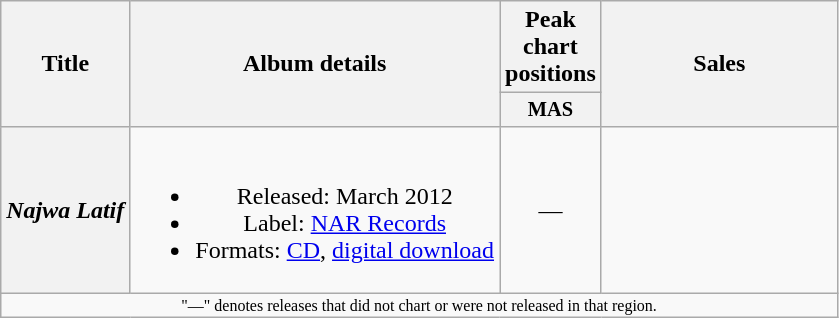<table class="wikitable plainrowheaders" style="text-align:center;">
<tr>
<th scope="col" rowspan="2">Title</th>
<th scope="col" rowspan="2">Album details</th>
<th scope="col" colspan="1">Peak chart positions</th>
<th width="150" rowspan="2">Sales</th>
</tr>
<tr>
<th scope="col" style="width:3em;font-size:85%;">MAS</th>
</tr>
<tr>
<th scope="row"><em>Najwa Latif</em></th>
<td><br><ul><li>Released: March 2012</li><li>Label: <a href='#'>NAR Records</a></li><li>Formats: <a href='#'>CD</a>, <a href='#'>digital download</a></li></ul></td>
<td>—</td>
<td align="center"></td>
</tr>
<tr>
<td colspan="4" style="text-align:center; font-size:8pt;">"—" denotes releases that did not chart or were not released in that region.</td>
</tr>
</table>
